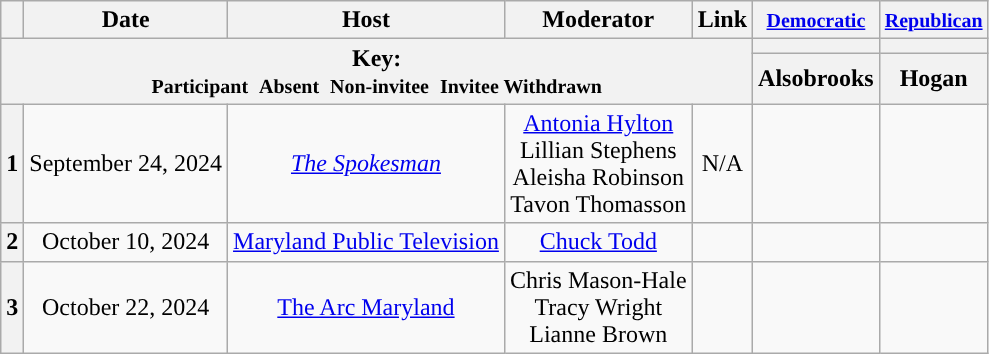<table class="wikitable" style="text-align:center;">
<tr>
<th scope="col"></th>
<th scope="col">Date</th>
<th scope="col">Host</th>
<th scope="col">Moderator</th>
<th scope="col">Link</th>
<th scope="col"><small><a href='#'>Democratic</a></small></th>
<th scope="col"><small><a href='#'>Republican</a></small></th>
</tr>
<tr>
<th colspan="5" rowspan="2">Key:<br> <small>Participant </small>  <small>Absent </small>  <small>Non-invitee </small>  <small>Invitee  Withdrawn</small></th>
<th scope="col" style="background:"></th>
<th scope="col" style="background:"></th>
</tr>
<tr>
<th scope="col">Alsobrooks</th>
<th scope="col">Hogan</th>
</tr>
<tr>
<th scope="row">1</th>
<td style="white-space:nowrap;">September 24, 2024</td>
<td style="white-space:nowrap;"><a href='#'><em>The Spokesman</em></a></td>
<td style="white-space:nowrap;"><a href='#'>Antonia Hylton</a><br>Lillian Stephens<br>Aleisha Robinson<br>Tavon Thomasson</td>
<td style="white-space:nowrap;">N/A</td>
<td></td>
<td></td>
</tr>
<tr>
<th scope="row">2</th>
<td style="white-space:nowrap;">October 10, 2024</td>
<td style="white-space:nowrap;"><a href='#'>Maryland Public Television</a></td>
<td style="white-space:nowrap;"><a href='#'>Chuck Todd</a></td>
<td style="white-space:nowrap;"><br></td>
<td></td>
<td></td>
</tr>
<tr>
<th scope="row">3</th>
<td style="white-space:nowrap;">October 22, 2024</td>
<td style="white-space:nowrap;"><a href='#'>The Arc Maryland</a></td>
<td style="white-space:nowrap;">Chris Mason-Hale<br>Tracy Wright<br>Lianne Brown</td>
<td style="white-space:nowrap;"></td>
<td></td>
<td></td>
</tr>
</table>
